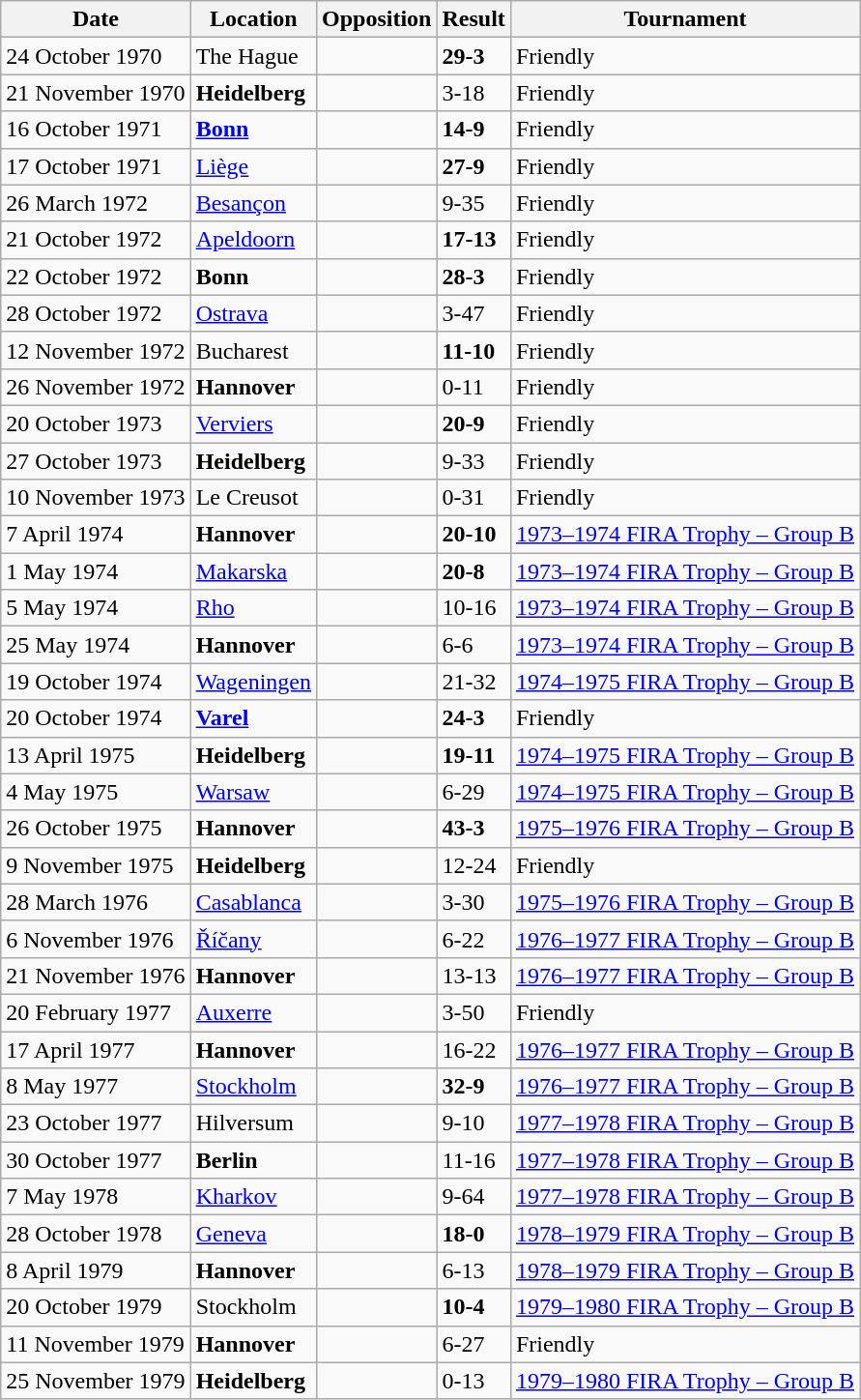<table class="wikitable">
<tr style="text-align:left;">
<th>Date</th>
<th>Location</th>
<th>Opposition</th>
<th>Result</th>
<th>Tournament</th>
</tr>
<tr>
<td>24 October 1970</td>
<td>The Hague</td>
<td></td>
<td><strong>29-3</strong></td>
<td>Friendly</td>
</tr>
<tr>
<td>21 November 1970</td>
<td><strong>Heidelberg</strong></td>
<td></td>
<td>3-18</td>
<td>Friendly</td>
</tr>
<tr>
<td>16 October 1971</td>
<td><strong><a href='#'>Bonn</a></strong></td>
<td></td>
<td><strong>14-9</strong></td>
<td>Friendly</td>
</tr>
<tr>
<td>17 October 1971</td>
<td><a href='#'>Liège</a></td>
<td></td>
<td><strong>27-9</strong></td>
<td>Friendly</td>
</tr>
<tr>
<td>26 March 1972</td>
<td><a href='#'>Besançon</a></td>
<td></td>
<td>9-35</td>
<td>Friendly</td>
</tr>
<tr>
<td>21 October 1972</td>
<td><a href='#'>Apeldoorn</a></td>
<td></td>
<td><strong>17-13</strong></td>
<td>Friendly</td>
</tr>
<tr>
<td>22 October 1972</td>
<td><strong>Bonn</strong></td>
<td></td>
<td><strong>28-3</strong></td>
<td>Friendly</td>
</tr>
<tr>
<td>28 October 1972</td>
<td><a href='#'>Ostrava</a></td>
<td></td>
<td>3-47</td>
<td>Friendly</td>
</tr>
<tr>
<td>12 November 1972</td>
<td>Bucharest</td>
<td></td>
<td><strong>11-10</strong></td>
<td>Friendly</td>
</tr>
<tr>
<td>26 November 1972</td>
<td><strong>Hannover</strong></td>
<td></td>
<td>0-11</td>
<td>Friendly</td>
</tr>
<tr>
<td>20 October 1973</td>
<td><a href='#'>Verviers</a></td>
<td></td>
<td><strong>20-9</strong></td>
<td>Friendly</td>
</tr>
<tr>
<td>27 October 1973</td>
<td><strong>Heidelberg</strong></td>
<td></td>
<td>9-33</td>
<td>Friendly</td>
</tr>
<tr>
<td>10 November 1973</td>
<td>Le Creusot</td>
<td></td>
<td>0-31</td>
<td>Friendly</td>
</tr>
<tr>
<td>7 April 1974</td>
<td><strong>Hannover</strong></td>
<td></td>
<td><strong>20-10</strong></td>
<td><a href='#'>1973–1974 FIRA Trophy – Group B</a></td>
</tr>
<tr>
<td>1 May 1974</td>
<td><a href='#'>Makarska</a></td>
<td></td>
<td><strong>20-8</strong></td>
<td><a href='#'>1973–1974 FIRA Trophy – Group B</a></td>
</tr>
<tr>
<td>5 May 1974</td>
<td><a href='#'>Rho</a></td>
<td></td>
<td>10-16</td>
<td><a href='#'>1973–1974 FIRA Trophy – Group B</a></td>
</tr>
<tr>
<td>25 May 1974</td>
<td><strong>Hannover</strong></td>
<td></td>
<td>6-6</td>
<td><a href='#'>1973–1974 FIRA Trophy – Group B</a></td>
</tr>
<tr>
<td>19 October 1974</td>
<td><a href='#'>Wageningen</a></td>
<td></td>
<td>21-32</td>
<td><a href='#'>1974–1975 FIRA Trophy – Group B</a></td>
</tr>
<tr>
<td>20 October 1974</td>
<td><strong><a href='#'>Varel</a></strong></td>
<td></td>
<td><strong>24-3</strong></td>
<td>Friendly</td>
</tr>
<tr>
<td>13 April 1975</td>
<td><strong>Heidelberg</strong></td>
<td></td>
<td><strong>19-11</strong></td>
<td><a href='#'>1974–1975 FIRA Trophy – Group B</a></td>
</tr>
<tr>
<td>4 May 1975</td>
<td><a href='#'>Warsaw</a></td>
<td></td>
<td>6-29</td>
<td><a href='#'>1974–1975 FIRA Trophy – Group B</a></td>
</tr>
<tr>
<td>26 October 1975</td>
<td><strong>Hannover</strong></td>
<td></td>
<td><strong>43-3</strong></td>
<td><a href='#'>1975–1976 FIRA Trophy – Group B</a></td>
</tr>
<tr>
<td>9 November 1975</td>
<td><strong>Heidelberg</strong></td>
<td></td>
<td>12-24</td>
<td>Friendly</td>
</tr>
<tr>
<td>28 March 1976</td>
<td><a href='#'>Casablanca</a></td>
<td></td>
<td>3-30</td>
<td><a href='#'>1975–1976 FIRA Trophy – Group B</a></td>
</tr>
<tr>
<td>6 November 1976</td>
<td><a href='#'>Říčany</a></td>
<td></td>
<td>6-22</td>
<td><a href='#'>1976–1977 FIRA Trophy – Group B</a></td>
</tr>
<tr>
<td>21 November 1976</td>
<td><strong>Hannover</strong></td>
<td></td>
<td>13-13</td>
<td><a href='#'>1976–1977 FIRA Trophy – Group B</a></td>
</tr>
<tr>
<td>20 February 1977</td>
<td><a href='#'>Auxerre</a></td>
<td></td>
<td>3-50</td>
<td>Friendly</td>
</tr>
<tr>
<td>17 April 1977</td>
<td><strong>Hannover</strong></td>
<td></td>
<td>16-22</td>
<td><a href='#'>1976–1977 FIRA Trophy – Group B</a></td>
</tr>
<tr>
<td>8 May 1977</td>
<td><a href='#'>Stockholm</a></td>
<td></td>
<td><strong>32-9</strong></td>
<td><a href='#'>1976–1977 FIRA Trophy – Group B</a></td>
</tr>
<tr>
<td>23 October 1977</td>
<td>Hilversum</td>
<td></td>
<td>9-10</td>
<td><a href='#'>1977–1978 FIRA Trophy – Group B</a></td>
</tr>
<tr>
<td>30 October 1977</td>
<td><strong>Berlin</strong></td>
<td></td>
<td>11-16</td>
<td><a href='#'>1977–1978 FIRA Trophy – Group B</a></td>
</tr>
<tr>
<td>7 May 1978</td>
<td><a href='#'>Kharkov</a></td>
<td></td>
<td>9-64</td>
<td><a href='#'>1977–1978 FIRA Trophy – Group B</a></td>
</tr>
<tr>
<td>28 October 1978</td>
<td><a href='#'>Geneva</a></td>
<td></td>
<td><strong>18-0</strong></td>
<td><a href='#'>1978–1979 FIRA Trophy – Group B</a></td>
</tr>
<tr>
<td>8 April 1979</td>
<td><strong>Hannover</strong></td>
<td></td>
<td>6-13</td>
<td><a href='#'>1978–1979 FIRA Trophy – Group B</a></td>
</tr>
<tr>
<td>20 October 1979</td>
<td>Stockholm</td>
<td></td>
<td><strong>10-4</strong></td>
<td><a href='#'>1979–1980 FIRA Trophy – Group B</a></td>
</tr>
<tr>
<td>11 November 1979</td>
<td><strong>Hannover</strong></td>
<td></td>
<td>6-27</td>
<td>Friendly</td>
</tr>
<tr>
<td>25 November 1979</td>
<td><strong>Heidelberg</strong></td>
<td></td>
<td>0-13</td>
<td><a href='#'>1979–1980 FIRA Trophy – Group B</a></td>
</tr>
</table>
